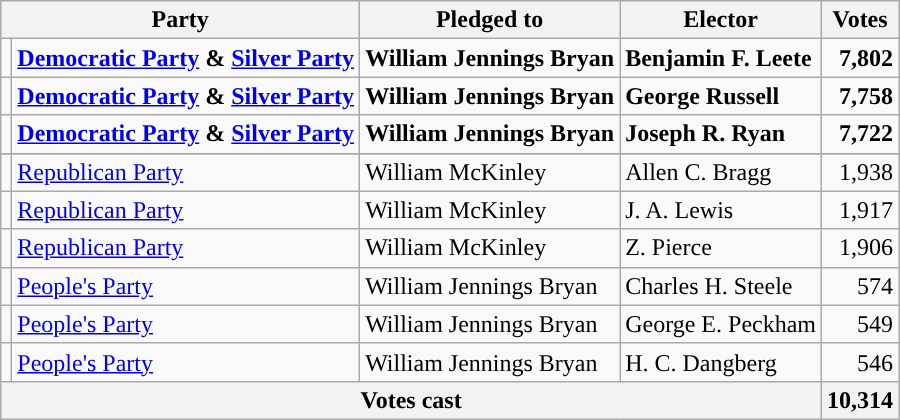<table class="wikitable">
<tr>
<th colspan=2>Party</th>
<th>Pledged to</th>
<th>Elector</th>
<th>Votes</th>
</tr>
<tr style="font-weight:bold">
<td></td>
<td><a href='#'>Democratic Party</a> & <a href='#'>Silver Party</a></td>
<td>William Jennings Bryan</td>
<td>Benjamin F. Leete</td>
<td align="right">7,802</td>
</tr>
<tr style="font-weight:bold">
<td></td>
<td><a href='#'>Democratic Party</a> & <a href='#'>Silver Party</a></td>
<td>William Jennings Bryan</td>
<td>George Russell</td>
<td align="right">7,758</td>
</tr>
<tr style="font-weight:bold">
<td></td>
<td><a href='#'>Democratic Party</a> & <a href='#'>Silver Party</a></td>
<td>William Jennings Bryan</td>
<td>Joseph R. Ryan</td>
<td align="right">7,722</td>
</tr>
<tr style="font-weight:bold">
</tr>
<tr>
<td></td>
<td><a href='#'>Republican Party</a></td>
<td>William McKinley</td>
<td>Allen C. Bragg</td>
<td align="right">1,938</td>
</tr>
<tr>
<td></td>
<td><a href='#'>Republican Party</a></td>
<td>William McKinley</td>
<td>J. A. Lewis</td>
<td align="right">1,917</td>
</tr>
<tr>
<td></td>
<td><a href='#'>Republican Party</a></td>
<td>William McKinley</td>
<td>Z. Pierce</td>
<td align="right">1,906</td>
</tr>
<tr>
<td></td>
<td><a href='#'>People's Party</a></td>
<td>William Jennings Bryan</td>
<td>Charles H. Steele</td>
<td align="right">574</td>
</tr>
<tr>
<td></td>
<td><a href='#'>People's Party</a></td>
<td>William Jennings Bryan</td>
<td>George E. Peckham</td>
<td align="right">549</td>
</tr>
<tr>
<td></td>
<td><a href='#'>People's Party</a></td>
<td>William Jennings Bryan</td>
<td>H. C. Dangberg</td>
<td align="right">546</td>
</tr>
<tr>
<th colspan="4">Votes cast</th>
<th>10,314</th>
</tr>
</table>
